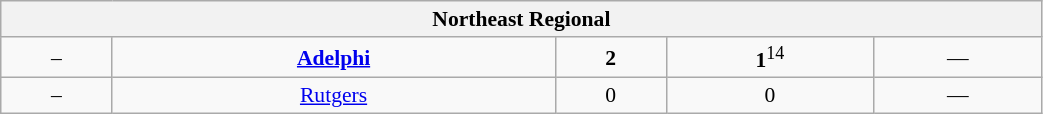<table class="wikitable" style="font-size:90%; width: 55%; text-align: center">
<tr>
<th colspan=5>Northeast Regional</th>
</tr>
<tr>
<td>–</td>
<td><strong><a href='#'>Adelphi</a></strong></td>
<td><strong>2</strong></td>
<td><strong>1</strong><sup>14</sup></td>
<td>—</td>
</tr>
<tr>
<td>–</td>
<td><a href='#'>Rutgers</a></td>
<td>0</td>
<td>0</td>
<td>—</td>
</tr>
</table>
